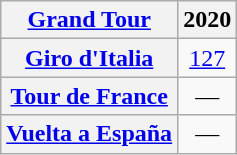<table class="wikitable plainrowheaders">
<tr>
<th scope="col"><a href='#'>Grand Tour</a></th>
<th scope="col">2020</th>
</tr>
<tr style="text-align:center;">
<th scope="row"> <a href='#'>Giro d'Italia</a></th>
<td><a href='#'>127</a></td>
</tr>
<tr style="text-align:center;">
<th scope="row"> <a href='#'>Tour de France</a></th>
<td>—</td>
</tr>
<tr style="text-align:center;">
<th scope="row"> <a href='#'>Vuelta a España</a></th>
<td>—</td>
</tr>
</table>
